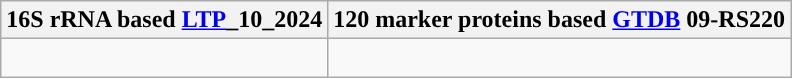<table class="wikitable">
<tr>
<th colspan=1>16S rRNA based <a href='#'>LTP</a>_10_2024</th>
<th colspan=1>120 marker proteins based <a href='#'>GTDB</a> 09-RS220</th>
</tr>
<tr>
<td style="vertical-align:top"><br></td>
<td><br></td>
</tr>
</table>
